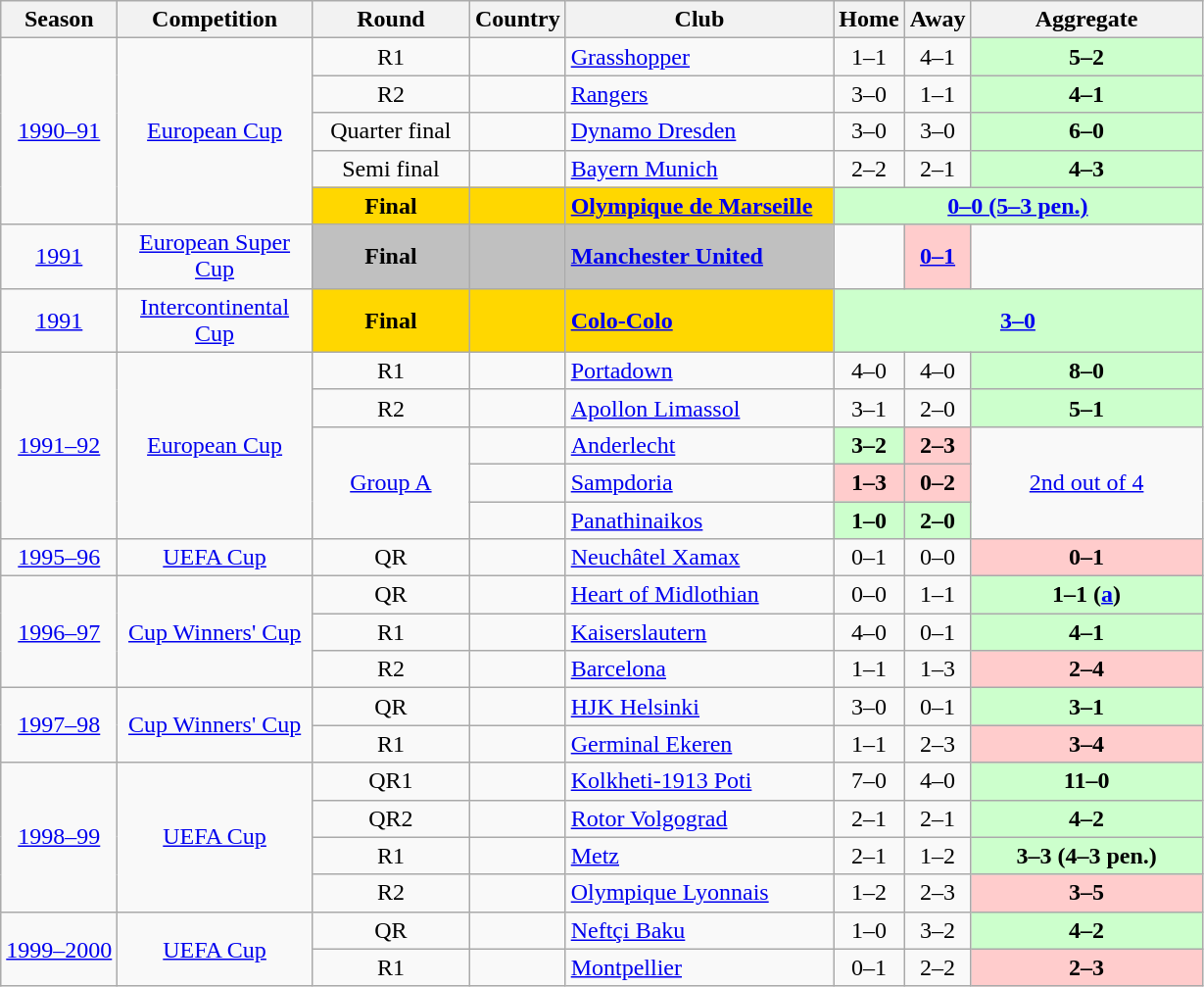<table class="wikitable" style="text-align:center">
<tr>
<th>Season</th>
<th width=125>Competition</th>
<th width=100>Round</th>
<th>Country</th>
<th width=175>Club</th>
<th>Home</th>
<th>Away</th>
<th width=150>Aggregate</th>
</tr>
<tr>
<td rowspan=5><a href='#'>1990–91</a></td>
<td rowspan=5><a href='#'>European Cup</a></td>
<td>R1</td>
<td></td>
<td align=left><a href='#'>Grasshopper</a></td>
<td>1–1</td>
<td>4–1</td>
<td bgcolor=ccffcc><strong>5–2</strong></td>
</tr>
<tr>
<td>R2</td>
<td></td>
<td align=left><a href='#'>Rangers</a></td>
<td>3–0</td>
<td>1–1</td>
<td bgcolor=ccffcc><strong>4–1</strong></td>
</tr>
<tr>
<td>Quarter final</td>
<td></td>
<td align=left><a href='#'>Dynamo Dresden</a></td>
<td>3–0</td>
<td>3–0</td>
<td bgcolor=ccffcc><strong>6–0</strong></td>
</tr>
<tr>
<td>Semi final</td>
<td></td>
<td align=left><a href='#'>Bayern Munich</a></td>
<td>2–2</td>
<td>2–1</td>
<td bgcolor=ccffcc><strong>4–3</strong></td>
</tr>
<tr>
<td bgcolor="gold"><strong>Final</strong></td>
<td bgcolor="gold"></td>
<td bgcolor="gold" style="text-align:left;"><strong><a href='#'>Olympique de Marseille</a></strong></td>
<td colspan=3 bgcolor=ccffcc><strong><a href='#'>0–0 (5–3 pen.)</a></strong></td>
</tr>
<tr>
<td><a href='#'>1991</a></td>
<td><a href='#'>European Super Cup</a></td>
<td bgcolor="silver"><strong>Final</strong></td>
<td bgcolor="silver"></td>
<td bgcolor="silver" style="text-align:left;"><strong><a href='#'>Manchester United</a></strong></td>
<td></td>
<td bgcolor=ffcccc><strong><a href='#'>0–1</a></strong></td>
<td></td>
</tr>
<tr>
<td><a href='#'>1991</a></td>
<td><a href='#'>Intercontinental Cup</a></td>
<td bgcolor="gold"><strong>Final</strong></td>
<td bgcolor="gold"></td>
<td bgcolor="gold" style="text-align:left;"><strong><a href='#'>Colo-Colo</a></strong></td>
<td colspan=3 bgcolor=ccffcc><strong><a href='#'>3–0</a></strong></td>
</tr>
<tr>
<td rowspan=5><a href='#'>1991–92</a></td>
<td rowspan=5><a href='#'>European Cup</a></td>
<td>R1</td>
<td></td>
<td align=left><a href='#'>Portadown</a></td>
<td>4–0</td>
<td>4–0</td>
<td bgcolor=ccffcc><strong>8–0</strong></td>
</tr>
<tr>
<td>R2</td>
<td></td>
<td align=left><a href='#'>Apollon Limassol</a></td>
<td>3–1</td>
<td>2–0</td>
<td bgcolor=ccffcc><strong>5–1</strong></td>
</tr>
<tr>
<td rowspan=3><a href='#'>Group A</a></td>
<td></td>
<td align=left><a href='#'>Anderlecht</a></td>
<td bgcolor=ccffcc><strong>3–2</strong></td>
<td bgcolor=ffcccc><strong>2–3</strong></td>
<td rowspan=3><a href='#'>2nd out of 4</a></td>
</tr>
<tr>
<td></td>
<td align=left><a href='#'>Sampdoria</a></td>
<td bgcolor=ffcccc><strong>1–3</strong></td>
<td bgcolor=ffcccc><strong>0–2</strong></td>
</tr>
<tr>
<td></td>
<td align=left><a href='#'>Panathinaikos</a></td>
<td bgcolor=ccffcc><strong>1–0</strong></td>
<td bgcolor=ccffcc><strong>2–0</strong></td>
</tr>
<tr>
<td><a href='#'>1995–96</a></td>
<td><a href='#'>UEFA Cup</a></td>
<td>QR</td>
<td></td>
<td align=left><a href='#'>Neuchâtel Xamax</a></td>
<td>0–1</td>
<td>0–0</td>
<td bgcolor=ffcccc><strong>0–1</strong></td>
</tr>
<tr>
<td rowspan=3><a href='#'>1996–97</a></td>
<td rowspan=3><a href='#'>Cup Winners' Cup</a></td>
<td>QR</td>
<td></td>
<td align=left><a href='#'>Heart of Midlothian</a></td>
<td>0–0</td>
<td>1–1</td>
<td bgcolor=ccffcc><strong>1–1 (<a href='#'>a</a>)</strong></td>
</tr>
<tr>
<td>R1</td>
<td></td>
<td align=left><a href='#'>Kaiserslautern</a></td>
<td>4–0</td>
<td>0–1</td>
<td bgcolor=ccffcc><strong>4–1</strong></td>
</tr>
<tr>
<td>R2</td>
<td></td>
<td align=left><a href='#'>Barcelona</a></td>
<td>1–1</td>
<td>1–3</td>
<td bgcolor=ffcccc><strong>2–4</strong></td>
</tr>
<tr>
<td rowspan=2><a href='#'>1997–98</a></td>
<td rowspan=2><a href='#'>Cup Winners' Cup</a></td>
<td>QR</td>
<td></td>
<td align=left><a href='#'>HJK Helsinki</a></td>
<td>3–0</td>
<td>0–1</td>
<td bgcolor=ccffcc><strong>3–1</strong></td>
</tr>
<tr>
<td>R1</td>
<td></td>
<td align=left><a href='#'>Germinal Ekeren</a></td>
<td>1–1</td>
<td>2–3</td>
<td bgcolor=ffcccc><strong>3–4</strong></td>
</tr>
<tr>
<td rowspan=4><a href='#'>1998–99</a></td>
<td rowspan=4><a href='#'>UEFA Cup</a></td>
<td>QR1</td>
<td></td>
<td align=left><a href='#'>Kolkheti-1913 Poti</a></td>
<td>7–0</td>
<td>4–0</td>
<td bgcolor=ccffcc><strong>11–0</strong></td>
</tr>
<tr>
<td>QR2</td>
<td></td>
<td align=left><a href='#'>Rotor Volgograd</a></td>
<td>2–1</td>
<td>2–1</td>
<td bgcolor=ccffcc><strong>4–2</strong></td>
</tr>
<tr>
<td>R1</td>
<td></td>
<td align=left><a href='#'>Metz</a></td>
<td>2–1</td>
<td>1–2</td>
<td bgcolor=ccffcc><strong>3–3 (4–3 pen.)</strong></td>
</tr>
<tr>
<td>R2</td>
<td></td>
<td align=left><a href='#'>Olympique Lyonnais</a></td>
<td>1–2</td>
<td>2–3</td>
<td bgcolor=ffcccc><strong>3–5</strong></td>
</tr>
<tr>
<td rowspan=2><a href='#'>1999–2000</a></td>
<td rowspan=2><a href='#'>UEFA Cup</a></td>
<td>QR</td>
<td></td>
<td align=left><a href='#'>Neftçi Baku</a></td>
<td>1–0</td>
<td>3–2</td>
<td bgcolor=ccffcc><strong>4–2</strong></td>
</tr>
<tr>
<td>R1</td>
<td></td>
<td align=left><a href='#'>Montpellier</a></td>
<td>0–1</td>
<td>2–2</td>
<td bgcolor=ffcccc><strong>2–3</strong></td>
</tr>
</table>
